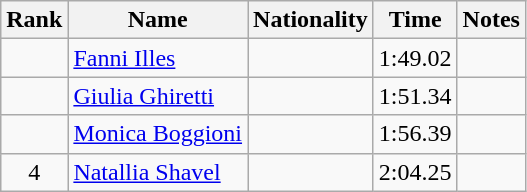<table class="wikitable sortable" style="text-align:center">
<tr>
<th>Rank</th>
<th>Name</th>
<th>Nationality</th>
<th>Time</th>
<th>Notes</th>
</tr>
<tr>
<td></td>
<td align=left><a href='#'>Fanni Illes</a></td>
<td align=left></td>
<td>1:49.02</td>
<td></td>
</tr>
<tr>
<td></td>
<td align=left><a href='#'>Giulia Ghiretti</a></td>
<td align=left></td>
<td>1:51.34</td>
<td></td>
</tr>
<tr>
<td></td>
<td align=left><a href='#'>Monica Boggioni</a></td>
<td align=left></td>
<td>1:56.39</td>
<td></td>
</tr>
<tr>
<td>4</td>
<td align=left><a href='#'>Natallia Shavel</a></td>
<td align=left></td>
<td>2:04.25</td>
<td></td>
</tr>
</table>
